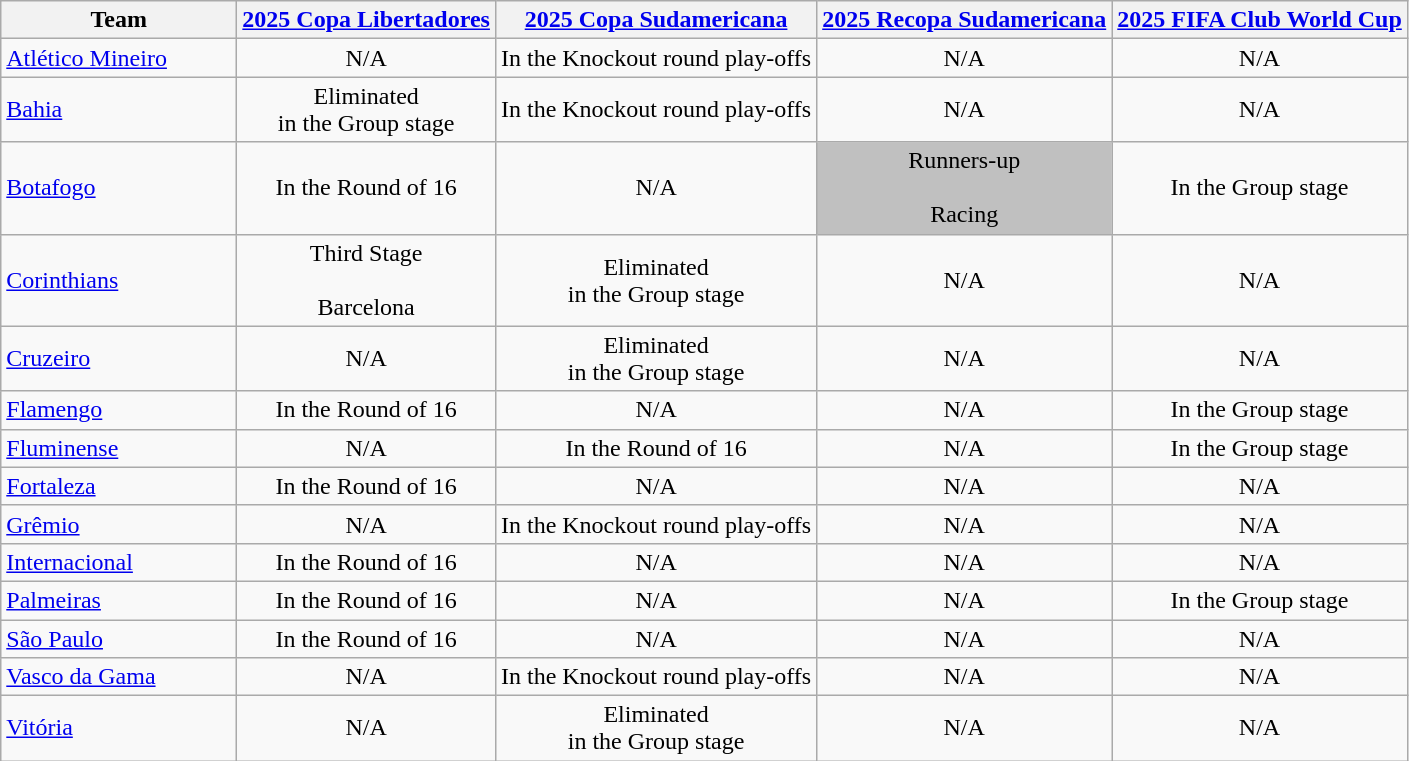<table class="wikitable">
<tr>
<th width=150>Team</th>
<th width=><a href='#'>2025 Copa Libertadores</a></th>
<th width=><a href='#'>2025 Copa Sudamericana</a></th>
<th width=><a href='#'>2025 Recopa Sudamericana</a></th>
<th width=><a href='#'>2025 FIFA Club World Cup</a></th>
</tr>
<tr>
<td><a href='#'>Atlético Mineiro</a></td>
<td style="text-align:center">N/A</td>
<td align=center>In the Knockout round play-offs</td>
<td style="text-align:center">N/A</td>
<td style="text-align:center">N/A</td>
</tr>
<tr>
<td><a href='#'>Bahia</a></td>
<td align=center>Eliminated<br>in the Group stage</td>
<td align=center>In the Knockout round play-offs</td>
<td style="text-align:center">N/A</td>
<td style="text-align:center">N/A</td>
</tr>
<tr>
<td><a href='#'>Botafogo</a></td>
<td align=center>In the Round of 16</td>
<td style="text-align:center">N/A</td>
<td align=center bgcolor=silver>Runners-up<br><br> Racing</td>
<td align=center>In the Group stage</td>
</tr>
<tr>
<td><a href='#'>Corinthians</a></td>
<td align=center>Third Stage<br><br> Barcelona</td>
<td align=center>Eliminated<br>in the Group stage</td>
<td style="text-align:center">N/A</td>
<td style="text-align:center">N/A</td>
</tr>
<tr>
<td><a href='#'>Cruzeiro</a></td>
<td style="text-align:center">N/A</td>
<td align=center>Eliminated<br>in the Group stage</td>
<td style="text-align:center">N/A</td>
<td style="text-align:center">N/A</td>
</tr>
<tr>
<td><a href='#'>Flamengo</a></td>
<td align=center>In the Round of 16</td>
<td style="text-align:center">N/A</td>
<td style="text-align:center">N/A</td>
<td align=center>In the Group stage</td>
</tr>
<tr>
<td><a href='#'>Fluminense</a></td>
<td style="text-align:center">N/A</td>
<td align=center>In the Round of 16</td>
<td style="text-align:center">N/A</td>
<td align=center>In the Group stage</td>
</tr>
<tr>
<td><a href='#'>Fortaleza</a></td>
<td align=center>In the Round of 16</td>
<td style="text-align:center">N/A</td>
<td style="text-align:center">N/A</td>
<td style="text-align:center">N/A</td>
</tr>
<tr>
<td><a href='#'>Grêmio</a></td>
<td style="text-align:center">N/A</td>
<td align=center>In the Knockout round play-offs</td>
<td style="text-align:center">N/A</td>
<td style="text-align:center">N/A</td>
</tr>
<tr>
<td><a href='#'>Internacional</a></td>
<td align=center>In the Round of 16</td>
<td style="text-align:center">N/A</td>
<td style="text-align:center">N/A</td>
<td style="text-align:center">N/A</td>
</tr>
<tr>
<td><a href='#'>Palmeiras</a></td>
<td align=center>In the Round of 16</td>
<td style="text-align:center">N/A</td>
<td style="text-align:center">N/A</td>
<td align=center>In the Group stage</td>
</tr>
<tr>
<td><a href='#'>São Paulo</a></td>
<td align=center>In the Round of 16</td>
<td style="text-align:center">N/A</td>
<td style="text-align:center">N/A</td>
<td style="text-align:center">N/A</td>
</tr>
<tr>
<td><a href='#'>Vasco da Gama</a></td>
<td style="text-align:center">N/A</td>
<td align=center>In the Knockout round play-offs</td>
<td style="text-align:center">N/A</td>
<td style="text-align:center">N/A</td>
</tr>
<tr>
<td><a href='#'>Vitória</a></td>
<td style="text-align:center">N/A</td>
<td align=center>Eliminated<br>in the Group stage</td>
<td style="text-align:center">N/A</td>
<td style="text-align:center">N/A</td>
</tr>
</table>
